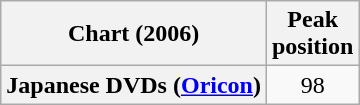<table class="wikitable plainrowheaders">
<tr>
<th scope="col">Chart (2006)</th>
<th scope="col">Peak<br>position</th>
</tr>
<tr>
<th scope="row">Japanese DVDs (<a href='#'>Oricon</a>)</th>
<td align="center">98</td>
</tr>
</table>
